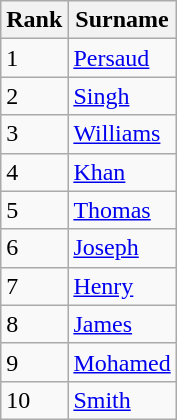<table class="wikitable">
<tr>
<th>Rank</th>
<th>Surname</th>
</tr>
<tr>
<td>1</td>
<td><a href='#'>Persaud</a></td>
</tr>
<tr>
<td>2</td>
<td><a href='#'>Singh</a></td>
</tr>
<tr>
<td>3</td>
<td><a href='#'>Williams</a></td>
</tr>
<tr>
<td>4</td>
<td><a href='#'>Khan</a></td>
</tr>
<tr>
<td>5</td>
<td><a href='#'>Thomas</a></td>
</tr>
<tr>
<td>6</td>
<td><a href='#'>Joseph</a></td>
</tr>
<tr>
<td>7</td>
<td><a href='#'>Henry</a></td>
</tr>
<tr>
<td>8</td>
<td><a href='#'>James</a></td>
</tr>
<tr>
<td>9</td>
<td><a href='#'>Mohamed</a></td>
</tr>
<tr>
<td>10</td>
<td><a href='#'>Smith</a></td>
</tr>
</table>
